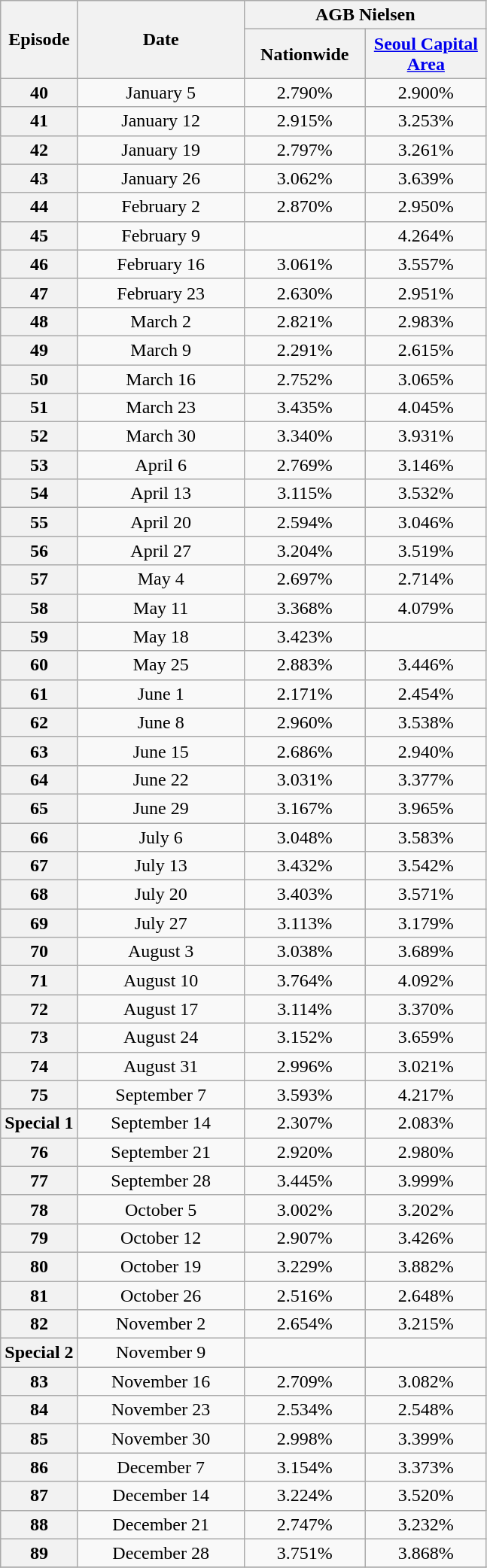<table Class="wikitable sortable" style="text-align:center">
<tr>
<th rowspan=2>Episode</th>
<th rowspan=2 style="width:140px;">Date</th>
<th colspan=2 style="width:110px;">AGB Nielsen<br></th>
</tr>
<tr>
<th width=100>Nationwide</th>
<th width=100><a href='#'>Seoul Capital Area</a></th>
</tr>
<tr>
<th>40</th>
<td>January 5</td>
<td>2.790%</td>
<td>2.900%</td>
</tr>
<tr>
<th>41</th>
<td>January 12</td>
<td>2.915%</td>
<td>3.253%</td>
</tr>
<tr>
<th>42</th>
<td>January 19</td>
<td>2.797%</td>
<td>3.261%</td>
</tr>
<tr>
<th>43</th>
<td>January 26</td>
<td>3.062%</td>
<td>3.639%</td>
</tr>
<tr>
<th>44</th>
<td>February 2</td>
<td>2.870%</td>
<td>2.950%</td>
</tr>
<tr>
<th>45</th>
<td>February 9</td>
<td></td>
<td>4.264%</td>
</tr>
<tr>
<th>46</th>
<td>February 16</td>
<td>3.061%</td>
<td>3.557%</td>
</tr>
<tr>
<th>47</th>
<td>February 23</td>
<td>2.630%</td>
<td>2.951%</td>
</tr>
<tr>
<th>48</th>
<td>March 2</td>
<td>2.821%</td>
<td>2.983%</td>
</tr>
<tr>
<th>49</th>
<td>March 9</td>
<td>2.291%</td>
<td>2.615%</td>
</tr>
<tr>
<th>50</th>
<td>March 16</td>
<td>2.752%</td>
<td>3.065%</td>
</tr>
<tr>
<th>51</th>
<td>March 23</td>
<td>3.435%</td>
<td>4.045%</td>
</tr>
<tr>
<th>52</th>
<td>March 30</td>
<td>3.340%</td>
<td>3.931%</td>
</tr>
<tr>
<th>53</th>
<td>April 6</td>
<td>2.769%</td>
<td>3.146%</td>
</tr>
<tr>
<th>54</th>
<td>April 13</td>
<td>3.115%</td>
<td>3.532%</td>
</tr>
<tr>
<th>55</th>
<td>April 20</td>
<td>2.594%</td>
<td>3.046%</td>
</tr>
<tr>
<th>56</th>
<td>April 27</td>
<td>3.204%</td>
<td>3.519%</td>
</tr>
<tr>
<th>57</th>
<td>May 4</td>
<td>2.697%</td>
<td>2.714%</td>
</tr>
<tr>
<th>58</th>
<td>May 11</td>
<td>3.368%</td>
<td>4.079%</td>
</tr>
<tr>
<th>59</th>
<td>May 18</td>
<td>3.423%</td>
<td></td>
</tr>
<tr>
<th>60</th>
<td>May 25</td>
<td>2.883%</td>
<td>3.446%</td>
</tr>
<tr>
<th>61</th>
<td>June 1</td>
<td>2.171%</td>
<td>2.454%</td>
</tr>
<tr>
<th>62</th>
<td>June 8</td>
<td>2.960%</td>
<td>3.538%</td>
</tr>
<tr>
<th>63</th>
<td>June 15</td>
<td>2.686%</td>
<td>2.940%</td>
</tr>
<tr>
<th>64</th>
<td>June 22</td>
<td>3.031%</td>
<td>3.377%</td>
</tr>
<tr>
<th>65</th>
<td>June 29</td>
<td>3.167%</td>
<td>3.965%</td>
</tr>
<tr>
<th>66</th>
<td>July 6</td>
<td>3.048%</td>
<td>3.583%</td>
</tr>
<tr>
<th>67</th>
<td>July 13</td>
<td>3.432%</td>
<td>3.542%</td>
</tr>
<tr>
<th>68</th>
<td>July 20</td>
<td>3.403%</td>
<td>3.571%</td>
</tr>
<tr>
<th>69</th>
<td>July 27</td>
<td>3.113%</td>
<td>3.179%</td>
</tr>
<tr>
<th>70</th>
<td>August 3</td>
<td>3.038%</td>
<td>3.689%</td>
</tr>
<tr>
<th>71</th>
<td>August 10</td>
<td>3.764%</td>
<td>4.092%</td>
</tr>
<tr>
<th>72</th>
<td>August 17</td>
<td>3.114%</td>
<td>3.370%</td>
</tr>
<tr>
<th>73</th>
<td>August 24</td>
<td>3.152%</td>
<td>3.659%</td>
</tr>
<tr>
<th>74</th>
<td>August 31</td>
<td>2.996%</td>
<td>3.021%</td>
</tr>
<tr>
<th>75</th>
<td>September 7</td>
<td>3.593%</td>
<td>4.217%</td>
</tr>
<tr>
<th>Special 1</th>
<td>September 14</td>
<td>2.307%</td>
<td>2.083%</td>
</tr>
<tr>
<th>76</th>
<td>September 21</td>
<td>2.920%</td>
<td>2.980%</td>
</tr>
<tr>
<th>77</th>
<td>September 28</td>
<td>3.445%</td>
<td>3.999%</td>
</tr>
<tr>
<th>78</th>
<td>October 5</td>
<td>3.002%</td>
<td>3.202%</td>
</tr>
<tr>
<th>79</th>
<td>October 12</td>
<td>2.907%</td>
<td>3.426%</td>
</tr>
<tr>
<th>80</th>
<td>October 19</td>
<td>3.229%</td>
<td>3.882%</td>
</tr>
<tr>
<th>81</th>
<td>October 26</td>
<td>2.516%</td>
<td>2.648%</td>
</tr>
<tr>
<th>82</th>
<td>November 2</td>
<td>2.654%</td>
<td>3.215%</td>
</tr>
<tr>
<th>Special 2</th>
<td>November 9</td>
<td></td>
<td></td>
</tr>
<tr>
<th>83</th>
<td>November 16</td>
<td>2.709%</td>
<td>3.082%</td>
</tr>
<tr>
<th>84</th>
<td>November 23</td>
<td>2.534%</td>
<td>2.548%</td>
</tr>
<tr>
<th>85</th>
<td>November 30</td>
<td>2.998%</td>
<td>3.399%</td>
</tr>
<tr>
<th>86</th>
<td>December 7</td>
<td>3.154%</td>
<td>3.373%</td>
</tr>
<tr>
<th>87</th>
<td>December 14</td>
<td>3.224%</td>
<td>3.520%</td>
</tr>
<tr>
<th>88</th>
<td>December 21</td>
<td>2.747%</td>
<td>3.232%</td>
</tr>
<tr>
<th>89</th>
<td>December 28</td>
<td>3.751%</td>
<td>3.868%</td>
</tr>
<tr>
</tr>
</table>
